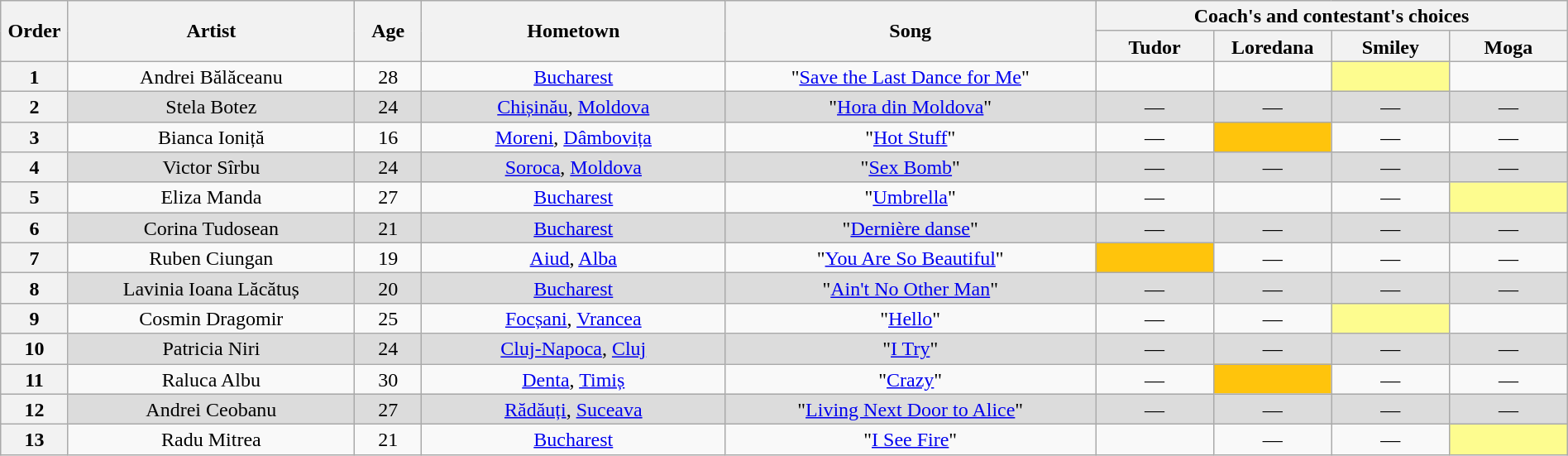<table class="wikitable" style="text-align:center; line-height:17px; width:100%;">
<tr>
<th scope="col" rowspan="2" style="width:04%;">Order</th>
<th scope="col" rowspan="2" style="width:17%;">Artist</th>
<th scope="col" rowspan="2" style="width:04%;">Age</th>
<th scope="col" rowspan="2" style="width:18%;">Hometown</th>
<th scope="col" rowspan="2" style="width:22%;">Song</th>
<th scope="col" colspan="4" style="width:24%;">Coach's and contestant's choices</th>
</tr>
<tr>
<th style="width:07%;">Tudor</th>
<th style="width:07%;">Loredana</th>
<th style="width:07%;">Smiley</th>
<th style="width:07%;">Moga</th>
</tr>
<tr>
<th>1</th>
<td>Andrei Bălăceanu</td>
<td>28</td>
<td><a href='#'>Bucharest</a></td>
<td>"<a href='#'>Save the Last Dance for Me</a>"</td>
<td><strong></strong></td>
<td><strong></strong></td>
<td style="background:#FDFC8F;"><strong></strong></td>
<td><strong></strong></td>
</tr>
<tr style="background:#DCDCDC;">
<th>2</th>
<td>Stela Botez</td>
<td>24</td>
<td><a href='#'>Chișinău</a>, <a href='#'>Moldova</a></td>
<td>"<a href='#'>Hora din Moldova</a>"</td>
<td>—</td>
<td>—</td>
<td>—</td>
<td>—</td>
</tr>
<tr>
<th>3</th>
<td>Bianca Ioniță</td>
<td>16</td>
<td><a href='#'>Moreni</a>, <a href='#'>Dâmbovița</a></td>
<td>"<a href='#'>Hot Stuff</a>"</td>
<td>—</td>
<td style="background:#FFC40C;"><strong></strong></td>
<td>—</td>
<td>—</td>
</tr>
<tr style="background:#DCDCDC;">
<th>4</th>
<td>Victor Sîrbu</td>
<td>24</td>
<td><a href='#'>Soroca</a>, <a href='#'>Moldova</a></td>
<td>"<a href='#'>Sex Bomb</a>"</td>
<td>—</td>
<td>—</td>
<td>—</td>
<td>—</td>
</tr>
<tr>
<th>5</th>
<td>Eliza Manda</td>
<td>27</td>
<td><a href='#'>Bucharest</a></td>
<td>"<a href='#'>Umbrella</a>"</td>
<td>—</td>
<td><strong></strong></td>
<td>—</td>
<td style="background:#FDFC8F;"><strong></strong></td>
</tr>
<tr style="background:#DCDCDC;">
<th>6</th>
<td>Corina Tudosean</td>
<td>21</td>
<td><a href='#'>Bucharest</a></td>
<td>"<a href='#'>Dernière danse</a>"</td>
<td>—</td>
<td>—</td>
<td>—</td>
<td>—</td>
</tr>
<tr>
<th>7</th>
<td>Ruben Ciungan</td>
<td>19</td>
<td><a href='#'>Aiud</a>, <a href='#'>Alba</a></td>
<td>"<a href='#'>You Are So Beautiful</a>"</td>
<td style="background:#FFC40C;"><strong></strong></td>
<td>—</td>
<td>—</td>
<td>—</td>
</tr>
<tr style="background:#DCDCDC;">
<th>8</th>
<td>Lavinia Ioana Lăcătuș</td>
<td>20</td>
<td><a href='#'>Bucharest</a></td>
<td>"<a href='#'>Ain't No Other Man</a>"</td>
<td>—</td>
<td>—</td>
<td>—</td>
<td>—</td>
</tr>
<tr>
<th>9</th>
<td>Cosmin Dragomir</td>
<td>25</td>
<td><a href='#'>Focșani</a>, <a href='#'>Vrancea</a></td>
<td>"<a href='#'>Hello</a>"</td>
<td>—</td>
<td>—</td>
<td style="background:#FDFC8F;"><strong></strong></td>
<td><strong></strong></td>
</tr>
<tr style="background:#DCDCDC;">
<th>10</th>
<td>Patricia Niri</td>
<td>24</td>
<td><a href='#'>Cluj-Napoca</a>, <a href='#'>Cluj</a></td>
<td>"<a href='#'>I Try</a>"</td>
<td>—</td>
<td>—</td>
<td>—</td>
<td>—</td>
</tr>
<tr>
<th>11</th>
<td>Raluca Albu</td>
<td>30</td>
<td><a href='#'>Denta</a>, <a href='#'>Timiș</a></td>
<td>"<a href='#'>Crazy</a>"</td>
<td>—</td>
<td style="background:#FFC40C;"><strong></strong></td>
<td>—</td>
<td>—</td>
</tr>
<tr style="background:#DCDCDC;">
<th>12</th>
<td>Andrei Ceobanu</td>
<td>27</td>
<td><a href='#'>Rădăuți</a>, <a href='#'>Suceava</a></td>
<td>"<a href='#'>Living Next Door to Alice</a>"</td>
<td>—</td>
<td>—</td>
<td>—</td>
<td>—</td>
</tr>
<tr>
<th>13</th>
<td>Radu Mitrea</td>
<td>21</td>
<td><a href='#'>Bucharest</a></td>
<td>"<a href='#'>I See Fire</a>"</td>
<td><strong></strong></td>
<td>—</td>
<td>—</td>
<td style="background:#FDFC8F;"><strong></strong></td>
</tr>
</table>
